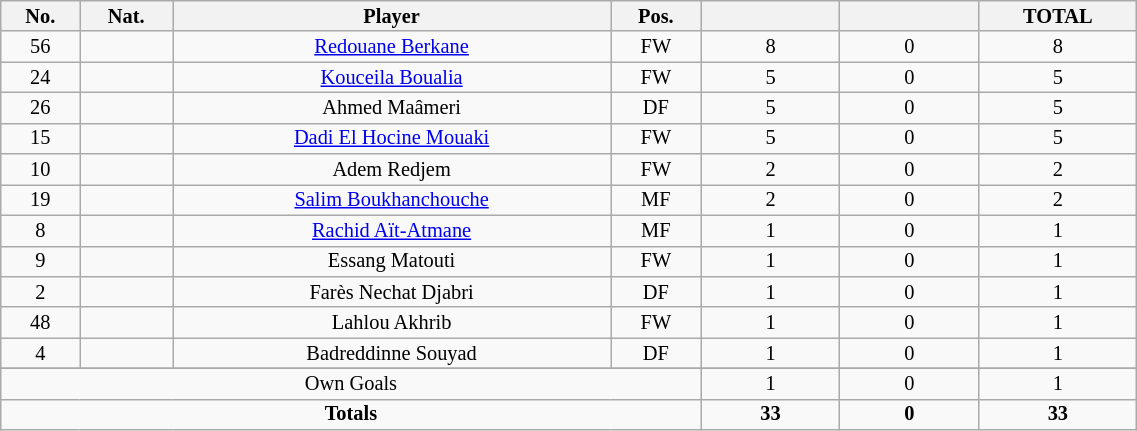<table class="wikitable sortable alternance" style="font-size:85%; text-align:center; line-height:14px; width:60%;">
<tr>
<th width=10>No.</th>
<th width=10>Nat.</th>
<th width=140>Player</th>
<th width=10>Pos.</th>
<th width=40></th>
<th width=40></th>
<th width=10>TOTAL</th>
</tr>
<tr>
<td>56</td>
<td></td>
<td><a href='#'>Redouane Berkane</a></td>
<td>FW</td>
<td>8</td>
<td>0</td>
<td>8</td>
</tr>
<tr>
<td>24</td>
<td></td>
<td><a href='#'>Kouceila Boualia</a></td>
<td>FW</td>
<td>5</td>
<td>0</td>
<td>5</td>
</tr>
<tr>
<td>26</td>
<td></td>
<td>Ahmed Maâmeri</td>
<td>DF</td>
<td>5</td>
<td>0</td>
<td>5</td>
</tr>
<tr>
<td>15</td>
<td></td>
<td><a href='#'>Dadi El Hocine Mouaki</a></td>
<td>FW</td>
<td>5</td>
<td>0</td>
<td>5</td>
</tr>
<tr>
<td>10</td>
<td></td>
<td>Adem Redjem</td>
<td>FW</td>
<td>2</td>
<td>0</td>
<td>2</td>
</tr>
<tr>
<td>19</td>
<td></td>
<td><a href='#'>Salim Boukhanchouche</a></td>
<td>MF</td>
<td>2</td>
<td>0</td>
<td>2</td>
</tr>
<tr>
<td>8</td>
<td></td>
<td><a href='#'>Rachid Aït-Atmane</a></td>
<td>MF</td>
<td>1</td>
<td>0</td>
<td>1</td>
</tr>
<tr>
<td>9</td>
<td></td>
<td>Essang Matouti</td>
<td>FW</td>
<td>1</td>
<td>0</td>
<td>1</td>
</tr>
<tr>
<td>2</td>
<td></td>
<td>Farès Nechat Djabri</td>
<td>DF</td>
<td>1</td>
<td>0</td>
<td>1</td>
</tr>
<tr>
<td>48</td>
<td></td>
<td>Lahlou Akhrib</td>
<td>FW</td>
<td>1</td>
<td>0</td>
<td>1</td>
</tr>
<tr>
<td>4</td>
<td></td>
<td>Badreddinne Souyad</td>
<td>DF</td>
<td>1</td>
<td>0</td>
<td>1</td>
</tr>
<tr>
</tr>
<tr class="sortbottom">
<td colspan="4">Own Goals</td>
<td>1</td>
<td>0</td>
<td>1</td>
</tr>
<tr class="sortbottom">
<td colspan="4"><strong>Totals</strong></td>
<td><strong>33</strong></td>
<td><strong>0</strong></td>
<td><strong>33</strong></td>
</tr>
</table>
